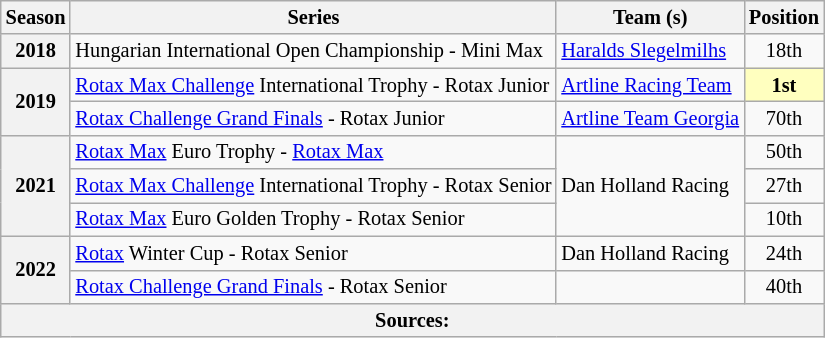<table class="wikitable" style="font-size: 85%; text-align:center">
<tr>
<th>Season</th>
<th>Series</th>
<th>Team (s)</th>
<th>Position</th>
</tr>
<tr>
<th>2018</th>
<td align="left">Hungarian International Open Championship - Mini Max</td>
<td align="left"><a href='#'>Haralds Slegelmilhs</a></td>
<td>18th</td>
</tr>
<tr>
<th rowspan="2">2019</th>
<td align="left"><a href='#'>Rotax Max Challenge</a> International Trophy - Rotax Junior</td>
<td align="left"><a href='#'>Artline Racing Team</a></td>
<td style="background:#FFFFBF;"><strong>1st</strong></td>
</tr>
<tr>
<td align="left"><a href='#'>Rotax Challenge Grand Finals</a> - Rotax Junior</td>
<td align="left"><a href='#'>Artline Team Georgia</a></td>
<td>70th</td>
</tr>
<tr>
<th rowspan="3">2021</th>
<td align="left"><a href='#'>Rotax Max</a> Euro Trophy - <a href='#'>Rotax Max</a></td>
<td rowspan="3"  align="left">Dan Holland Racing</td>
<td>50th</td>
</tr>
<tr>
<td align="left"><a href='#'>Rotax Max Challenge</a> International Trophy - Rotax Senior</td>
<td>27th</td>
</tr>
<tr>
<td align="left"><a href='#'>Rotax Max</a> Euro Golden Trophy - Rotax Senior</td>
<td>10th</td>
</tr>
<tr>
<th rowspan="2">2022</th>
<td align="left"><a href='#'>Rotax</a> Winter Cup - Rotax Senior</td>
<td align="left">Dan Holland Racing</td>
<td>24th</td>
</tr>
<tr>
<td align="left"><a href='#'>Rotax Challenge Grand Finals</a> - Rotax Senior</td>
<td></td>
<td>40th</td>
</tr>
<tr>
<th colspan="4">Sources:</th>
</tr>
</table>
